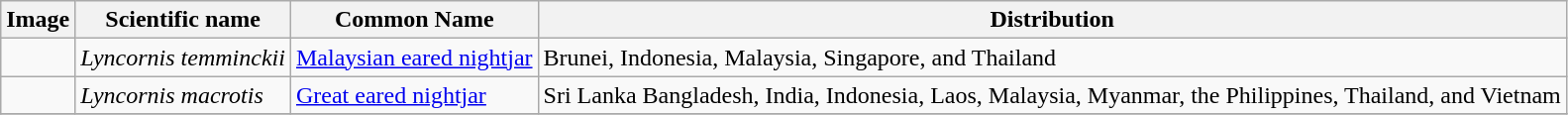<table class="wikitable">
<tr>
<th>Image</th>
<th>Scientific name</th>
<th>Common Name</th>
<th>Distribution</th>
</tr>
<tr>
<td></td>
<td><em>Lyncornis temminckii</em></td>
<td><a href='#'>Malaysian eared nightjar</a></td>
<td>Brunei, Indonesia, Malaysia, Singapore, and Thailand</td>
</tr>
<tr>
<td></td>
<td><em>Lyncornis macrotis</em></td>
<td><a href='#'>Great eared nightjar</a></td>
<td>Sri Lanka Bangladesh, India, Indonesia, Laos, Malaysia, Myanmar, the Philippines, Thailand, and Vietnam</td>
</tr>
<tr>
</tr>
</table>
